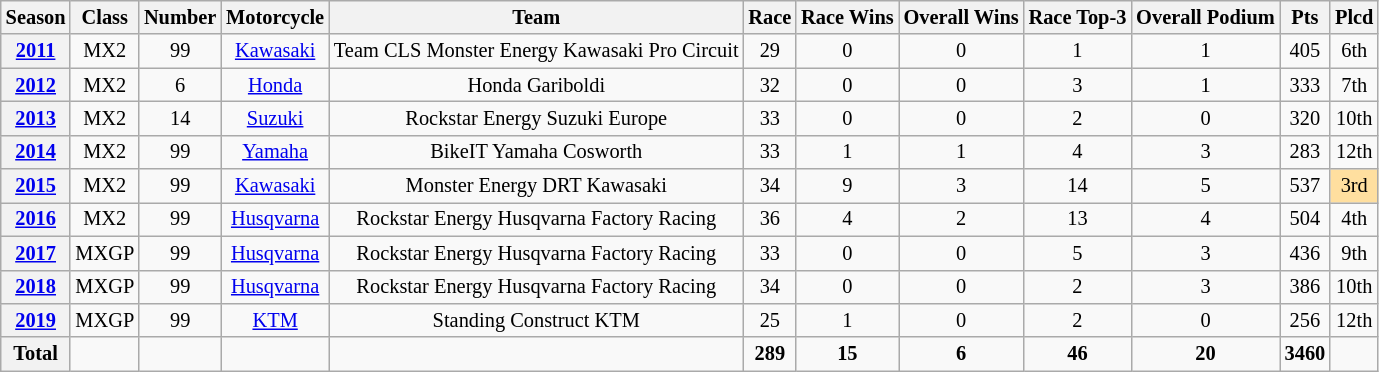<table class="wikitable" style="font-size: 85%; text-align:center">
<tr>
<th>Season</th>
<th>Class</th>
<th>Number</th>
<th>Motorcycle</th>
<th>Team</th>
<th>Race</th>
<th>Race Wins</th>
<th>Overall Wins</th>
<th>Race Top-3</th>
<th>Overall Podium</th>
<th>Pts</th>
<th>Plcd</th>
</tr>
<tr>
<th><a href='#'>2011</a></th>
<td>MX2</td>
<td>99</td>
<td><a href='#'>Kawasaki</a></td>
<td>Team CLS Monster Energy Kawasaki Pro Circuit</td>
<td>29</td>
<td>0</td>
<td>0</td>
<td>1</td>
<td>1</td>
<td>405</td>
<td>6th</td>
</tr>
<tr>
<th><a href='#'>2012</a></th>
<td>MX2</td>
<td>6</td>
<td><a href='#'>Honda</a></td>
<td>Honda Gariboldi</td>
<td>32</td>
<td>0</td>
<td>0</td>
<td>3</td>
<td>1</td>
<td>333</td>
<td>7th</td>
</tr>
<tr>
<th><a href='#'>2013</a></th>
<td>MX2</td>
<td>14</td>
<td><a href='#'>Suzuki</a></td>
<td>Rockstar Energy Suzuki Europe</td>
<td>33</td>
<td>0</td>
<td>0</td>
<td>2</td>
<td>0</td>
<td>320</td>
<td>10th</td>
</tr>
<tr>
<th><a href='#'>2014</a></th>
<td>MX2</td>
<td>99</td>
<td><a href='#'>Yamaha</a></td>
<td>BikeIT Yamaha Cosworth</td>
<td>33</td>
<td>1</td>
<td>1</td>
<td>4</td>
<td>3</td>
<td>283</td>
<td>12th</td>
</tr>
<tr>
<th><a href='#'>2015</a></th>
<td>MX2</td>
<td>99</td>
<td><a href='#'>Kawasaki</a></td>
<td>Monster Energy DRT Kawasaki</td>
<td>34</td>
<td>9</td>
<td>3</td>
<td>14</td>
<td>5</td>
<td>537</td>
<td style="background:#ffdf9f;">3rd</td>
</tr>
<tr>
<th><a href='#'>2016</a></th>
<td>MX2</td>
<td>99</td>
<td><a href='#'>Husqvarna</a></td>
<td>Rockstar Energy Husqvarna Factory Racing</td>
<td>36</td>
<td>4</td>
<td>2</td>
<td>13</td>
<td>4</td>
<td>504</td>
<td>4th</td>
</tr>
<tr>
<th><a href='#'>2017</a></th>
<td>MXGP</td>
<td>99</td>
<td><a href='#'>Husqvarna</a></td>
<td>Rockstar Energy Husqvarna Factory Racing</td>
<td>33</td>
<td>0</td>
<td>0</td>
<td>5</td>
<td>3</td>
<td>436</td>
<td>9th</td>
</tr>
<tr>
<th><a href='#'>2018</a></th>
<td>MXGP</td>
<td>99</td>
<td><a href='#'>Husqvarna</a></td>
<td>Rockstar Energy Husqvarna Factory Racing</td>
<td>34</td>
<td>0</td>
<td>0</td>
<td>2</td>
<td>3</td>
<td>386</td>
<td>10th</td>
</tr>
<tr>
<th><a href='#'>2019</a></th>
<td>MXGP</td>
<td>99</td>
<td><a href='#'>KTM</a></td>
<td>Standing Construct KTM</td>
<td>25</td>
<td>1</td>
<td>0</td>
<td>2</td>
<td>0</td>
<td>256</td>
<td>12th</td>
</tr>
<tr>
<th>Total</th>
<td></td>
<td></td>
<td></td>
<td></td>
<td><strong>289</strong></td>
<td><strong>15</strong></td>
<td><strong>6</strong></td>
<td><strong>46</strong></td>
<td><strong>20</strong></td>
<td><strong>3460</strong></td>
<td></td>
</tr>
</table>
